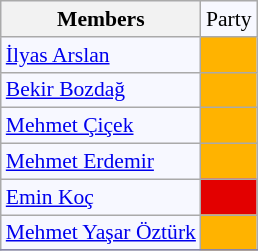<table class=wikitable style="border:1px solid #8888aa; background-color:#f7f8ff; padding:0px; font-size:90%;">
<tr>
<th>Members</th>
<td>Party</td>
</tr>
<tr>
<td><a href='#'>İlyas Arslan</a></td>
<td style="background: #ffb300"></td>
</tr>
<tr>
<td><a href='#'>Bekir Bozdağ</a></td>
<td style="background: #ffb300"></td>
</tr>
<tr>
<td><a href='#'>Mehmet Çiçek</a></td>
<td style="background: #ffb300"></td>
</tr>
<tr>
<td><a href='#'>Mehmet Erdemir</a></td>
<td style="background: #ffb300"></td>
</tr>
<tr>
<td><a href='#'>Emin Koç</a></td>
<td style="background: #e30000"></td>
</tr>
<tr>
<td><a href='#'>Mehmet Yaşar Öztürk</a></td>
<td style="background: #ffb300"></td>
</tr>
<tr>
</tr>
</table>
